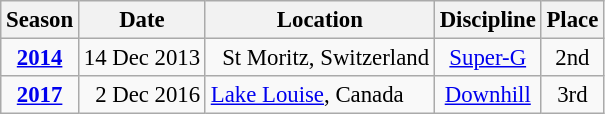<table class="wikitable" style="text-align:center; font-size:95%;">
<tr>
<th>Season</th>
<th>Date</th>
<th>Location</th>
<th>Discipline</th>
<th>Place</th>
</tr>
<tr>
<td rowspan=1><strong><a href='#'>2014</a></strong></td>
<td align=right>14 Dec 2013</td>
<td align=left>  St Moritz, Switzerland</td>
<td><a href='#'>Super-G</a></td>
<td>2nd</td>
</tr>
<tr>
<td rowspan=1><strong><a href='#'>2017</a></strong></td>
<td align=right>2 Dec 2016</td>
<td align=left> <a href='#'>Lake Louise</a>, Canada</td>
<td><a href='#'>Downhill</a></td>
<td>3rd</td>
</tr>
</table>
